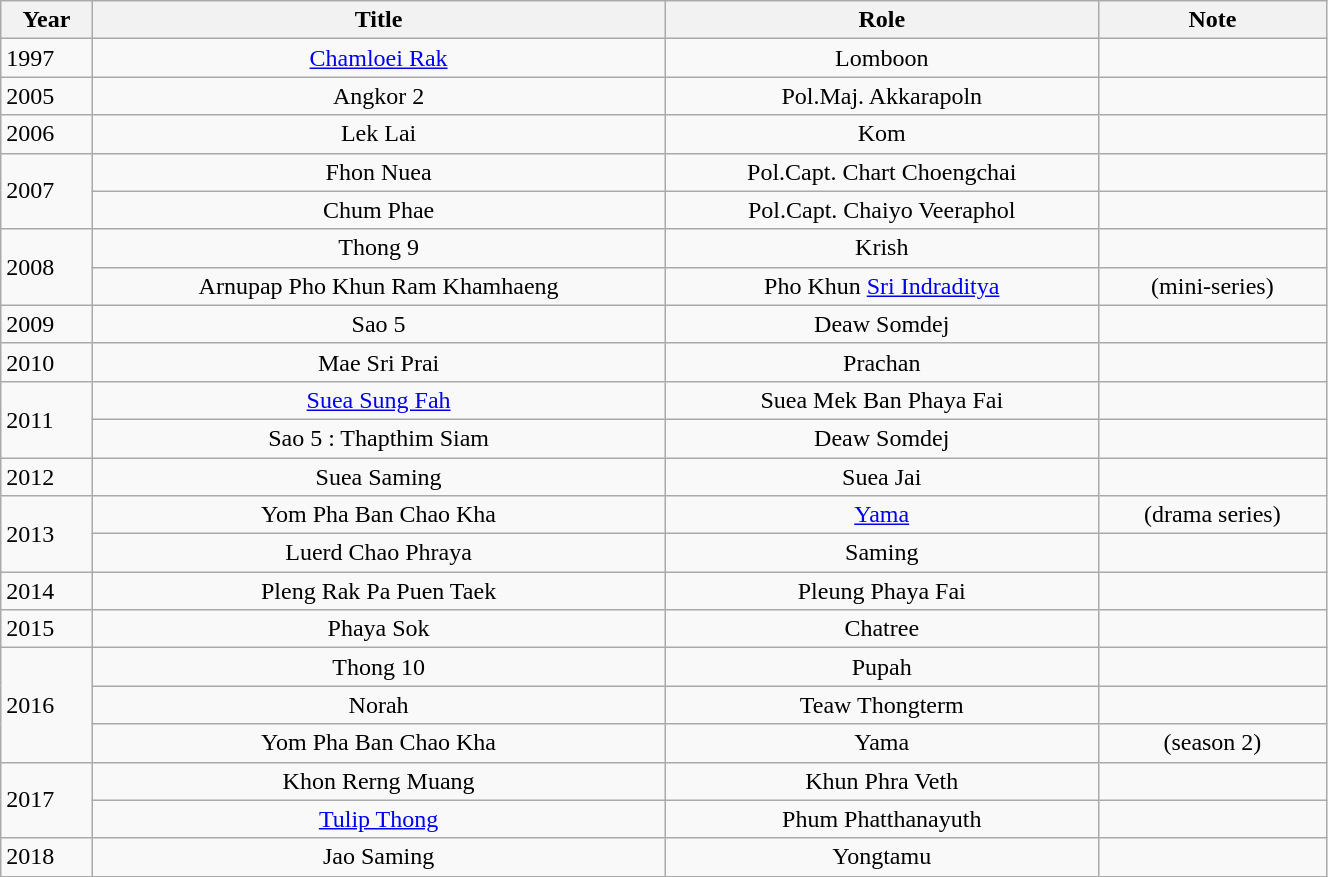<table class="wikitable" width="70%">
<tr>
<th>Year</th>
<th>Title</th>
<th>Role</th>
<th>Note</th>
</tr>
<tr>
<td rowspan = "1">1997</td>
<td align="center"><a href='#'>Chamloei Rak</a></td>
<td align="center">Lomboon</td>
<td align="center"></td>
</tr>
<tr>
<td rowspan = "1">2005</td>
<td align="center">Angkor 2</td>
<td align="center">Pol.Maj. Akkarapoln</td>
<td align="center"></td>
</tr>
<tr>
<td rowspan = "1">2006</td>
<td align="center">Lek Lai</td>
<td align="center">Kom</td>
<td align="center"></td>
</tr>
<tr>
<td rowspan = "2">2007</td>
<td align="center">Fhon Nuea</td>
<td align="center">Pol.Capt. Chart Choengchai</td>
<td align="center"></td>
</tr>
<tr>
<td align="center">Chum Phae</td>
<td align="center">Pol.Capt. Chaiyo Veeraphol</td>
<td align="center"></td>
</tr>
<tr>
<td rowspan = "2">2008</td>
<td align="center">Thong 9</td>
<td align="center">Krish</td>
<td align="center"></td>
</tr>
<tr>
<td align="center">Arnupap Pho Khun Ram Khamhaeng</td>
<td align="center">Pho Khun <a href='#'>Sri Indraditya</a></td>
<td align="center">(mini-series)</td>
</tr>
<tr>
<td rowspan = "1">2009</td>
<td align="center">Sao 5</td>
<td align="center">Deaw Somdej</td>
<td align="center"></td>
</tr>
<tr>
<td rowspan = "1">2010</td>
<td align="center">Mae Sri Prai</td>
<td align="center">Prachan</td>
<td align="center"></td>
</tr>
<tr>
<td rowspan = "2">2011</td>
<td align="center"><a href='#'>Suea Sung Fah</a></td>
<td align="center">Suea Mek Ban Phaya Fai</td>
<td align="center"></td>
</tr>
<tr>
<td align="center">Sao 5 : Thapthim Siam</td>
<td align="center">Deaw Somdej</td>
<td align="center"></td>
</tr>
<tr>
<td rowspan = "1">2012</td>
<td align="center">Suea Saming</td>
<td align="center">Suea Jai</td>
<td align="center"></td>
</tr>
<tr>
<td rowspan = "2">2013</td>
<td align="center">Yom Pha Ban Chao Kha</td>
<td align="center"><a href='#'>Yama</a></td>
<td align="center">(drama series)</td>
</tr>
<tr>
<td align="center">Luerd Chao Phraya</td>
<td align="center">Saming</td>
<td align="center"></td>
</tr>
<tr>
<td rowspan = "1">2014</td>
<td align="center">Pleng Rak Pa Puen Taek</td>
<td align="center">Pleung Phaya Fai</td>
<td align="center"></td>
</tr>
<tr>
<td rowspan = "1">2015</td>
<td align="center">Phaya Sok</td>
<td align="center">Chatree</td>
<td align="center"></td>
</tr>
<tr>
<td rowspan = "3">2016</td>
<td align="center">Thong 10</td>
<td align="center">Pupah</td>
<td align="center"></td>
</tr>
<tr>
<td align="center">Norah</td>
<td align="center">Teaw Thongterm</td>
<td align="center"></td>
</tr>
<tr>
<td align="center">Yom Pha Ban Chao Kha</td>
<td align="center">Yama</td>
<td align="center">(season 2)</td>
</tr>
<tr>
<td rowspan = "2">2017</td>
<td align="center">Khon Rerng Muang</td>
<td align="center">Khun Phra Veth</td>
<td align = "center"></td>
</tr>
<tr>
<td align = "center"><a href='#'>Tulip Thong</a></td>
<td align = "center">Phum Phatthanayuth</td>
<td align = "center"></td>
</tr>
<tr>
<td rowspan = "1">2018</td>
<td align="center">Jao Saming</td>
<td align="center">Yongtamu</td>
<td align="center"></td>
</tr>
</table>
